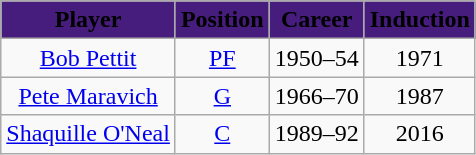<table class="wikitable">
<tr style="text-align:center;">
<th style="background:#461D7C;" align="center"><span>Player</span></th>
<th style="background:#461D7C;" align="center"><span>Position</span></th>
<th style="background:#461D7C;" align="center"><span>Career</span></th>
<th style="background:#461D7C;" align="center"><span>Induction</span></th>
</tr>
<tr style="text-align:center;">
<td><a href='#'>Bob Pettit</a></td>
<td><a href='#'>PF</a></td>
<td>1950–54</td>
<td>1971</td>
</tr>
<tr style="text-align:center;">
<td><a href='#'>Pete Maravich</a></td>
<td><a href='#'>G</a></td>
<td>1966–70</td>
<td>1987</td>
</tr>
<tr style="text-align:center;">
<td><a href='#'>Shaquille O'Neal</a></td>
<td><a href='#'>C</a></td>
<td>1989–92</td>
<td>2016</td>
</tr>
</table>
